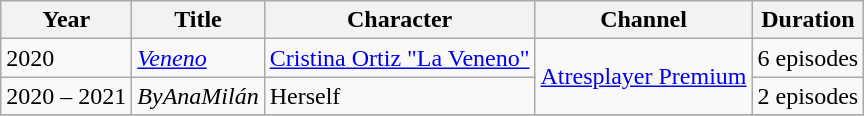<table class="wikitable sortable">
<tr>
<th>Year</th>
<th>Title</th>
<th>Character</th>
<th>Channel</th>
<th>Duration</th>
</tr>
<tr>
<td>2020</td>
<td><em><a href='#'>Veneno</a></em></td>
<td><a href='#'>Cristina Ortiz "La Veneno"</a></td>
<td rowspan="2"><a href='#'>Atresplayer Premium</a></td>
<td>6 episodes</td>
</tr>
<tr>
<td>2020 – 2021</td>
<td><em>ByAnaMilán</em></td>
<td>Herself</td>
<td>2 episodes</td>
</tr>
<tr>
</tr>
</table>
